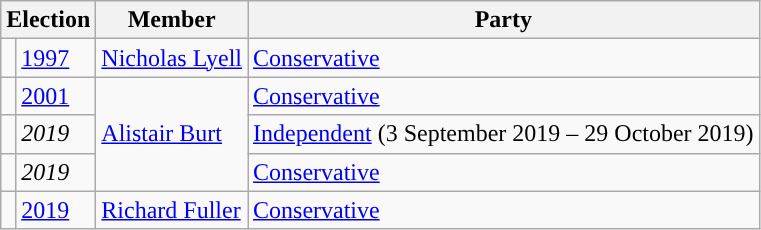<table class="wikitable">
<tr>
<th colspan="2">Election</th>
<th>Member</th>
<th>Party</th>
</tr>
<tr>
<td style="color:inherit;background-color: "></td>
<td><a href='#'>1997</a></td>
<td><a href='#'>Nicholas Lyell</a></td>
<td><a href='#'>Conservative</a></td>
</tr>
<tr>
<td style="color:inherit;background-color: "></td>
<td><a href='#'>2001</a></td>
<td rowspan="3"><a href='#'>Alistair Burt</a></td>
<td><a href='#'>Conservative</a></td>
</tr>
<tr>
<td style="color:inherit;background-color: "></td>
<td><em>2019</em></td>
<td><a href='#'>Independent</a> (3 September 2019 – 29 October 2019)</td>
</tr>
<tr>
<td style="color:inherit;background-color: "></td>
<td><em>2019</em></td>
<td><a href='#'>Conservative</a></td>
</tr>
<tr>
<td style="color:inherit;background-color: "></td>
<td><a href='#'>2019</a></td>
<td><a href='#'>Richard Fuller</a></td>
<td><a href='#'>Conservative</a></td>
</tr>
</table>
